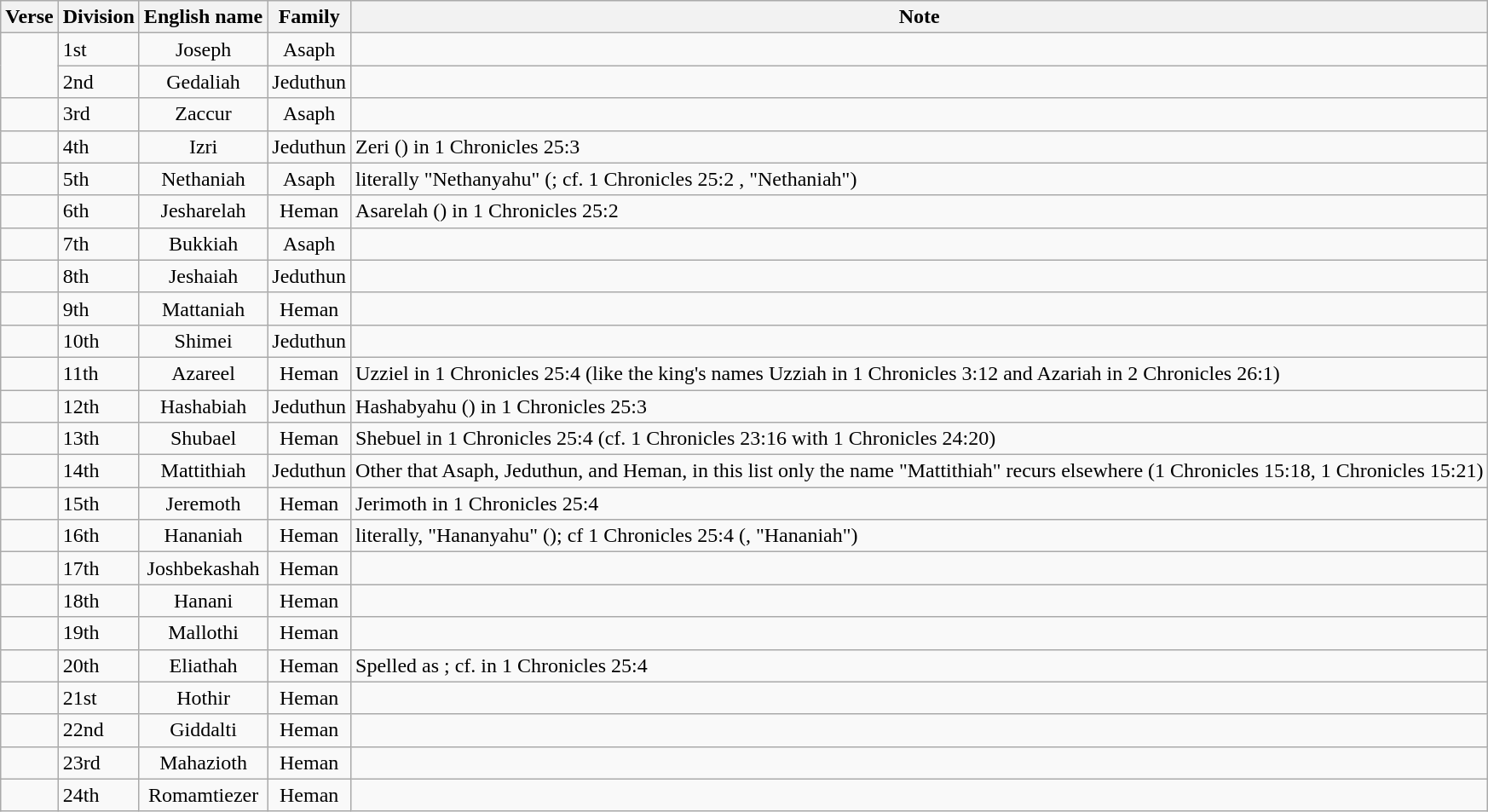<table class="wikitable">
<tr>
<th>Verse</th>
<th>Division</th>
<th>English name</th>
<th>Family</th>
<th>Note</th>
</tr>
<tr>
<td rowspan = "2"; align="center"></td>
<td>1st</td>
<td align="center">Joseph</td>
<td align="center">Asaph</td>
<td></td>
</tr>
<tr>
<td>2nd</td>
<td align="center">Gedaliah</td>
<td align="center">Jeduthun</td>
<td></td>
</tr>
<tr>
<td align="center"></td>
<td>3rd</td>
<td align="center">Zaccur</td>
<td align="center">Asaph</td>
<td></td>
</tr>
<tr>
<td align="center"></td>
<td>4th</td>
<td align="center">Izri</td>
<td align="center">Jeduthun</td>
<td>Zeri () in 1 Chronicles 25:3</td>
</tr>
<tr>
<td align="center"></td>
<td>5th</td>
<td align="center">Nethaniah</td>
<td align="center">Asaph</td>
<td>literally "Nethanyahu" (; cf. 1 Chronicles 25:2 , "Nethaniah")</td>
</tr>
<tr>
<td align="center"></td>
<td>6th</td>
<td align="center">Jesharelah</td>
<td align="center">Heman</td>
<td>Asarelah () in 1 Chronicles 25:2</td>
</tr>
<tr>
<td align="center"></td>
<td>7th</td>
<td align="center">Bukkiah</td>
<td align="center">Asaph</td>
<td></td>
</tr>
<tr>
<td align="center"></td>
<td>8th</td>
<td align="center">Jeshaiah</td>
<td align="center">Jeduthun</td>
<td></td>
</tr>
<tr>
<td align="center"></td>
<td>9th</td>
<td align="center">Mattaniah</td>
<td align="center">Heman</td>
<td></td>
</tr>
<tr>
<td align="center"></td>
<td>10th</td>
<td align="center">Shimei</td>
<td align="center">Jeduthun</td>
<td></td>
</tr>
<tr>
<td align="center"></td>
<td>11th</td>
<td align="center">Azareel</td>
<td align="center">Heman</td>
<td>Uzziel in 1 Chronicles 25:4 (like the king's names Uzziah in 1 Chronicles 3:12 and Azariah in 2 Chronicles 26:1)</td>
</tr>
<tr>
<td align="center"></td>
<td>12th</td>
<td align="center">Hashabiah</td>
<td align="center">Jeduthun</td>
<td>Hashabyahu () in 1 Chronicles 25:3</td>
</tr>
<tr>
<td align="center"></td>
<td>13th</td>
<td align="center">Shubael</td>
<td align="center">Heman</td>
<td>Shebuel in 1 Chronicles 25:4 (cf. 1 Chronicles 23:16 with 1 Chronicles 24:20)</td>
</tr>
<tr>
<td align="center"></td>
<td>14th</td>
<td align="center">Mattithiah</td>
<td align="center">Jeduthun</td>
<td>Other that Asaph, Jeduthun, and Heman, in this list only the name "Mattithiah" recurs elsewhere (1 Chronicles 15:18, 1 Chronicles 15:21)</td>
</tr>
<tr>
<td align="center"></td>
<td>15th</td>
<td align="center">Jeremoth</td>
<td align="center">Heman</td>
<td>Jerimoth in 1 Chronicles 25:4</td>
</tr>
<tr>
<td align="center"></td>
<td>16th</td>
<td align="center">Hananiah</td>
<td align="center">Heman</td>
<td>literally, "Hananyahu" (); cf 1 Chronicles 25:4 (, "Hananiah")</td>
</tr>
<tr>
<td align="center"></td>
<td>17th</td>
<td align="center">Joshbekashah</td>
<td align="center">Heman</td>
<td></td>
</tr>
<tr>
<td align="center"></td>
<td>18th</td>
<td align="center">Hanani</td>
<td align="center">Heman</td>
<td></td>
</tr>
<tr>
<td align="center"></td>
<td>19th</td>
<td align="center">Mallothi</td>
<td align="center">Heman</td>
<td></td>
</tr>
<tr>
<td align="center"></td>
<td>20th</td>
<td align="center">Eliathah</td>
<td align="center">Heman</td>
<td>Spelled as ; cf.  in 1 Chronicles 25:4</td>
</tr>
<tr>
<td align="center"></td>
<td>21st</td>
<td align="center">Hothir</td>
<td align="center">Heman</td>
<td></td>
</tr>
<tr>
<td align="center"></td>
<td>22nd</td>
<td align="center">Giddalti</td>
<td align="center">Heman</td>
<td></td>
</tr>
<tr>
<td align="center"></td>
<td>23rd</td>
<td align="center">Mahazioth</td>
<td align="center">Heman</td>
<td></td>
</tr>
<tr>
<td align="center"></td>
<td>24th</td>
<td align="center">Romamtiezer</td>
<td align="center">Heman</td>
<td></td>
</tr>
</table>
